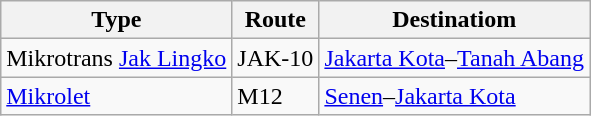<table class="wikitable">
<tr>
<th>Type</th>
<th>Route</th>
<th>Destinatiom</th>
</tr>
<tr>
<td>Mikrotrans <a href='#'>Jak Lingko</a></td>
<td>JAK-10</td>
<td><a href='#'>Jakarta Kota</a>–<a href='#'>Tanah Abang</a></td>
</tr>
<tr>
<td><a href='#'>Mikrolet</a></td>
<td>M12</td>
<td><a href='#'>Senen</a>–<a href='#'>Jakarta Kota</a></td>
</tr>
</table>
